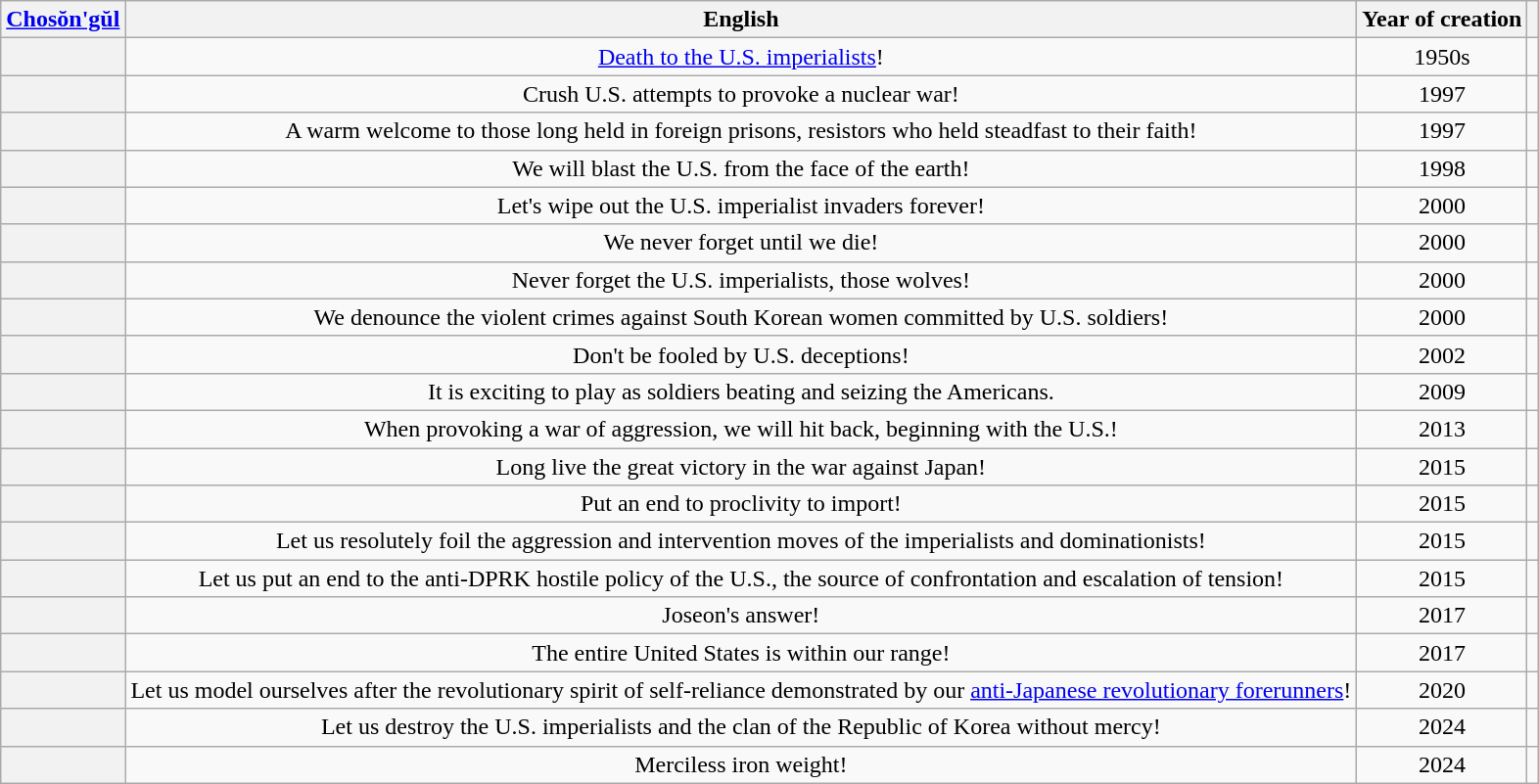<table class="wikitable sortable" style="text-align: center;">
<tr>
<th scope="col"><a href='#'>Chosŏn'gŭl</a></th>
<th scope="col">English</th>
<th scope="col">Year of creation</th>
<th scope="col" class="unsortable"></th>
</tr>
<tr>
<th scope="row"></th>
<td><a href='#'>Death to the U.S. imperialists</a>!</td>
<td>1950s</td>
<td></td>
</tr>
<tr>
<th scope="row"></th>
<td>Crush U.S. attempts to provoke a nuclear war!</td>
<td>1997</td>
<td></td>
</tr>
<tr>
<th scope="row"></th>
<td>A warm welcome to those long held in foreign prisons, resistors who held steadfast to their faith!</td>
<td>1997</td>
<td></td>
</tr>
<tr>
<th scope="row"></th>
<td>We will blast the U.S. from the face of the earth!</td>
<td>1998</td>
<td></td>
</tr>
<tr>
<th scope="row"></th>
<td>Let's wipe out the U.S. imperialist invaders forever!</td>
<td>2000</td>
<td></td>
</tr>
<tr>
<th scope="row"></th>
<td>We never forget until we die!</td>
<td>2000</td>
<td></td>
</tr>
<tr>
<th scope="row"></th>
<td>Never forget the U.S. imperialists, those wolves!</td>
<td>2000</td>
<td></td>
</tr>
<tr>
<th scope="row"></th>
<td>We denounce the violent crimes against South Korean women committed by U.S. soldiers!</td>
<td>2000</td>
<td></td>
</tr>
<tr>
<th scope="row"></th>
<td>Don't be fooled by U.S. deceptions!</td>
<td>2002</td>
<td></td>
</tr>
<tr>
<th scope="row"></th>
<td>It is exciting to play as soldiers beating and seizing the Americans.</td>
<td>2009</td>
<td></td>
</tr>
<tr>
<th scope="row"></th>
<td>When provoking a war of aggression, we will hit back, beginning with the U.S.!</td>
<td>2013</td>
<td></td>
</tr>
<tr>
<th></th>
<td>Long live the great victory in the war against Japan!</td>
<td>2015</td>
<td></td>
</tr>
<tr>
<th scope="row"></th>
<td>Put an end to proclivity to import!</td>
<td>2015</td>
<td></td>
</tr>
<tr>
<th scope="row"></th>
<td>Let us resolutely foil the aggression and intervention moves of the imperialists and dominationists!</td>
<td>2015</td>
<td></td>
</tr>
<tr>
<th scope="row"></th>
<td>Let us put an end to the anti-DPRK hostile policy of the U.S., the source of confrontation and escalation of tension!</td>
<td>2015</td>
<td></td>
</tr>
<tr>
<th scope="row"></th>
<td>Joseon's answer!</td>
<td>2017</td>
<td></td>
</tr>
<tr>
<th scope="row"></th>
<td>The entire United States is within our range!</td>
<td>2017</td>
<td></td>
</tr>
<tr>
<th scope="row"></th>
<td>Let us model ourselves after the revolutionary spirit of self-reliance demonstrated by our <a href='#'>anti-Japanese revolutionary forerunners</a>!</td>
<td>2020</td>
<td></td>
</tr>
<tr>
<th scope="row"></th>
<td>Let us destroy the U.S. imperialists and the clan of the Republic of Korea without mercy!</td>
<td>2024</td>
<td></td>
</tr>
<tr>
<th scope="row"></th>
<td>Merciless iron weight!</td>
<td>2024</td>
<td></td>
</tr>
</table>
